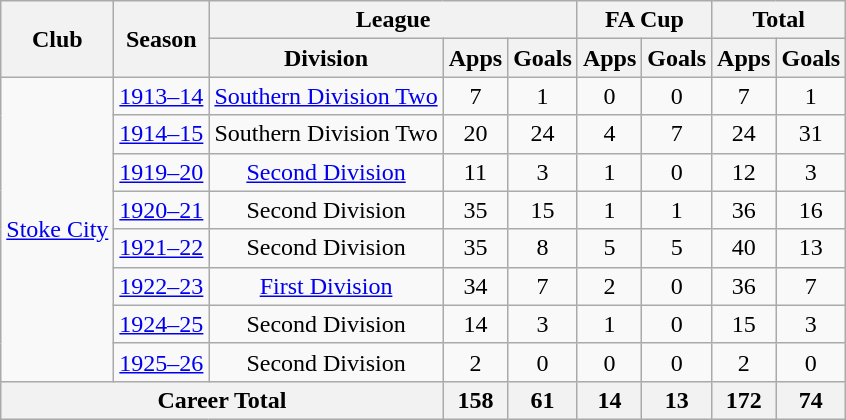<table class="wikitable" style="text-align: center;">
<tr>
<th rowspan="2">Club</th>
<th rowspan="2">Season</th>
<th colspan="3">League</th>
<th colspan="2">FA Cup</th>
<th colspan="2">Total</th>
</tr>
<tr>
<th>Division</th>
<th>Apps</th>
<th>Goals</th>
<th>Apps</th>
<th>Goals</th>
<th>Apps</th>
<th>Goals</th>
</tr>
<tr>
<td rowspan="8"><a href='#'>Stoke City</a></td>
<td><a href='#'>1913–14</a></td>
<td><a href='#'>Southern Division Two</a></td>
<td>7</td>
<td>1</td>
<td>0</td>
<td>0</td>
<td>7</td>
<td>1</td>
</tr>
<tr>
<td><a href='#'>1914–15</a></td>
<td>Southern Division Two</td>
<td>20</td>
<td>24</td>
<td>4</td>
<td>7</td>
<td>24</td>
<td>31</td>
</tr>
<tr>
<td><a href='#'>1919–20</a></td>
<td><a href='#'>Second Division</a></td>
<td>11</td>
<td>3</td>
<td>1</td>
<td>0</td>
<td>12</td>
<td>3</td>
</tr>
<tr>
<td><a href='#'>1920–21</a></td>
<td>Second Division</td>
<td>35</td>
<td>15</td>
<td>1</td>
<td>1</td>
<td>36</td>
<td>16</td>
</tr>
<tr>
<td><a href='#'>1921–22</a></td>
<td>Second Division</td>
<td>35</td>
<td>8</td>
<td>5</td>
<td>5</td>
<td>40</td>
<td>13</td>
</tr>
<tr>
<td><a href='#'>1922–23</a></td>
<td><a href='#'>First Division</a></td>
<td>34</td>
<td>7</td>
<td>2</td>
<td>0</td>
<td>36</td>
<td>7</td>
</tr>
<tr>
<td><a href='#'>1924–25</a></td>
<td>Second Division</td>
<td>14</td>
<td>3</td>
<td>1</td>
<td>0</td>
<td>15</td>
<td>3</td>
</tr>
<tr>
<td><a href='#'>1925–26</a></td>
<td>Second Division</td>
<td>2</td>
<td>0</td>
<td>0</td>
<td>0</td>
<td>2</td>
<td>0</td>
</tr>
<tr>
<th colspan="3">Career Total</th>
<th>158</th>
<th>61</th>
<th>14</th>
<th>13</th>
<th>172</th>
<th>74</th>
</tr>
</table>
